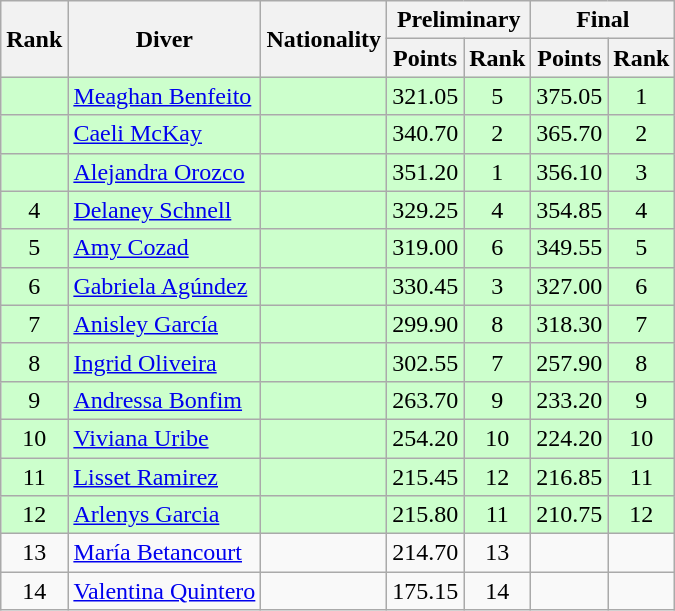<table class="wikitable sortable" style="font-size:100%">
<tr>
<th rowspan="2">Rank</th>
<th rowspan="2">Diver</th>
<th rowspan="2">Nationality</th>
<th colspan="2">Preliminary</th>
<th colspan="2">Final</th>
</tr>
<tr>
<th>Points</th>
<th>Rank</th>
<th>Points</th>
<th>Rank</th>
</tr>
<tr bgcolor=ccffcc>
<td align=center></td>
<td><a href='#'>Meaghan Benfeito</a></td>
<td></td>
<td align=center>321.05</td>
<td align=center>5</td>
<td align=center>375.05</td>
<td align=center>1</td>
</tr>
<tr bgcolor=ccffcc>
<td align=center></td>
<td><a href='#'>Caeli McKay</a></td>
<td></td>
<td align=center>340.70</td>
<td align=center>2</td>
<td align=center>365.70</td>
<td align=center>2</td>
</tr>
<tr bgcolor=ccffcc>
<td align=center></td>
<td><a href='#'>Alejandra Orozco</a></td>
<td></td>
<td align=center>351.20</td>
<td align=center>1</td>
<td align=center>356.10</td>
<td align=center>3</td>
</tr>
<tr bgcolor=ccffcc>
<td align=center>4</td>
<td><a href='#'>Delaney Schnell</a></td>
<td></td>
<td align=center>329.25</td>
<td align=center>4</td>
<td align=center>354.85</td>
<td align=center>4</td>
</tr>
<tr bgcolor=ccffcc>
<td align=center>5</td>
<td><a href='#'>Amy Cozad</a></td>
<td></td>
<td align=center>319.00</td>
<td align=center>6</td>
<td align=center>349.55</td>
<td align=center>5</td>
</tr>
<tr bgcolor=ccffcc>
<td align=center>6</td>
<td><a href='#'>Gabriela Agúndez</a></td>
<td></td>
<td align=center>330.45</td>
<td align=center>3</td>
<td align=center>327.00</td>
<td align=center>6</td>
</tr>
<tr bgcolor=ccffcc>
<td align=center>7</td>
<td><a href='#'>Anisley García</a></td>
<td></td>
<td align=center>299.90</td>
<td align=center>8</td>
<td align=center>318.30</td>
<td align=center>7</td>
</tr>
<tr bgcolor=ccffcc>
<td align=center>8</td>
<td><a href='#'>Ingrid Oliveira</a></td>
<td></td>
<td align=center>302.55</td>
<td align=center>7</td>
<td align=center>257.90</td>
<td align=center>8</td>
</tr>
<tr bgcolor=ccffcc>
<td align=center>9</td>
<td><a href='#'>Andressa Bonfim</a></td>
<td></td>
<td align=center>263.70</td>
<td align=center>9</td>
<td align=center>233.20</td>
<td align=center>9</td>
</tr>
<tr bgcolor=ccffcc>
<td align=center>10</td>
<td><a href='#'>Viviana Uribe</a></td>
<td></td>
<td align=center>254.20</td>
<td align=center>10</td>
<td align=center>224.20</td>
<td align=center>10</td>
</tr>
<tr bgcolor=ccffcc>
<td align=center>11</td>
<td><a href='#'>Lisset Ramirez</a></td>
<td></td>
<td align=center>215.45</td>
<td align=center>12</td>
<td align=center>216.85</td>
<td align=center>11</td>
</tr>
<tr bgcolor=ccffcc>
<td align=center>12</td>
<td><a href='#'>Arlenys Garcia</a></td>
<td></td>
<td align=center>215.80</td>
<td align=center>11</td>
<td align=center>210.75</td>
<td align=center>12</td>
</tr>
<tr>
<td align=center>13</td>
<td><a href='#'>María Betancourt</a></td>
<td></td>
<td align=center>214.70</td>
<td align=center>13</td>
<td align=center></td>
<td align=center></td>
</tr>
<tr>
<td align=center>14</td>
<td><a href='#'>Valentina Quintero</a></td>
<td></td>
<td align=center>175.15</td>
<td align=center>14</td>
<td align=center></td>
<td align=center></td>
</tr>
</table>
